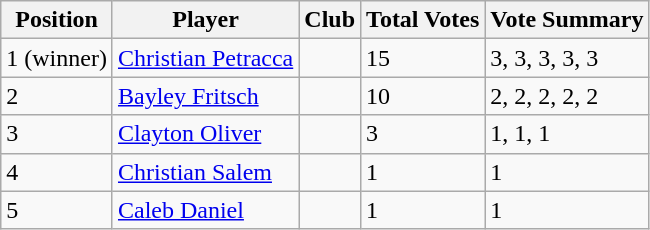<table class="wikitable">
<tr>
<th>Position</th>
<th>Player</th>
<th>Club</th>
<th>Total Votes</th>
<th>Vote Summary</th>
</tr>
<tr>
<td>1 (winner)</td>
<td><a href='#'>Christian Petracca</a></td>
<td></td>
<td>15</td>
<td>3, 3, 3, 3, 3</td>
</tr>
<tr>
<td>2</td>
<td><a href='#'>Bayley Fritsch</a></td>
<td></td>
<td>10</td>
<td>2, 2, 2, 2, 2</td>
</tr>
<tr>
<td>3</td>
<td><a href='#'>Clayton Oliver</a></td>
<td></td>
<td>3</td>
<td>1, 1, 1</td>
</tr>
<tr>
<td>4</td>
<td><a href='#'>Christian Salem</a></td>
<td></td>
<td>1</td>
<td>1</td>
</tr>
<tr>
<td>5</td>
<td><a href='#'>Caleb Daniel</a></td>
<td></td>
<td>1</td>
<td>1</td>
</tr>
</table>
